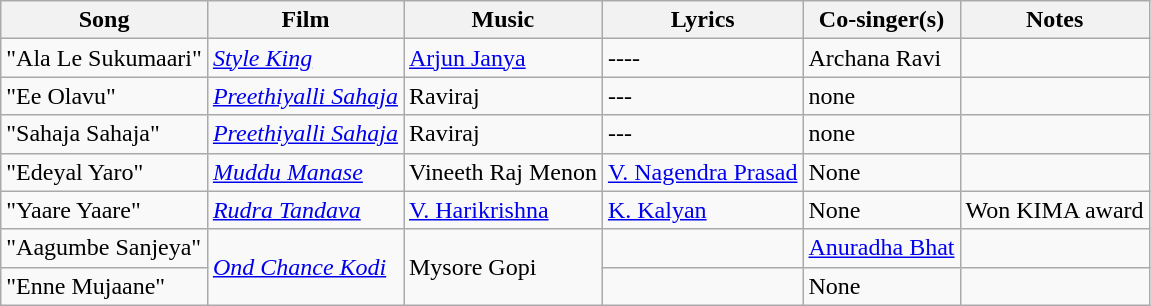<table class="wikitable sortable">
<tr>
<th>Song</th>
<th>Film</th>
<th>Music</th>
<th>Lyrics</th>
<th>Co-singer(s)</th>
<th>Notes</th>
</tr>
<tr>
<td>"Ala Le Sukumaari"</td>
<td><em><a href='#'>Style King</a></em></td>
<td><a href='#'>Arjun Janya</a></td>
<td>----</td>
<td>Archana Ravi</td>
<td></td>
</tr>
<tr>
<td>"Ee Olavu"</td>
<td><em><a href='#'>Preethiyalli Sahaja</a></em></td>
<td>Raviraj</td>
<td>---</td>
<td>none</td>
<td></td>
</tr>
<tr>
<td>"Sahaja Sahaja"</td>
<td><em><a href='#'>Preethiyalli Sahaja</a></em></td>
<td>Raviraj</td>
<td>---</td>
<td>none</td>
<td></td>
</tr>
<tr>
<td>"Edeyal Yaro"</td>
<td><em><a href='#'>Muddu Manase</a></em></td>
<td>Vineeth Raj Menon</td>
<td><a href='#'>V. Nagendra Prasad</a></td>
<td>None</td>
<td></td>
</tr>
<tr>
<td>"Yaare Yaare"</td>
<td><em><a href='#'>Rudra Tandava</a></em></td>
<td><a href='#'>V. Harikrishna</a></td>
<td><a href='#'>K. Kalyan</a></td>
<td>None</td>
<td>Won KIMA award</td>
</tr>
<tr>
<td>"Aagumbe Sanjeya"</td>
<td rowspan="2"><em><a href='#'>Ond Chance Kodi</a></em></td>
<td rowspan="2">Mysore Gopi</td>
<td></td>
<td><a href='#'>Anuradha Bhat</a></td>
<td></td>
</tr>
<tr>
<td>"Enne Mujaane"</td>
<td></td>
<td>None</td>
<td></td>
</tr>
</table>
